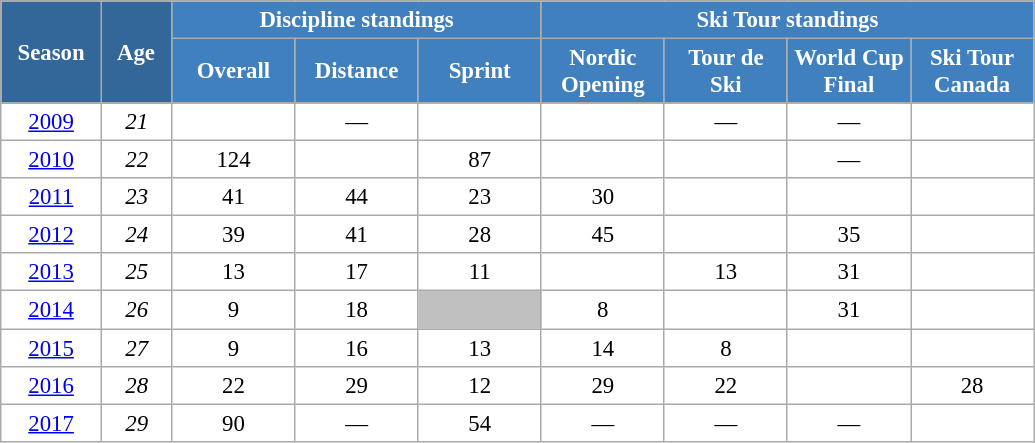<table class="wikitable" style="font-size:95%; text-align:center; border:grey solid 1px; border-collapse:collapse; background:#ffffff;">
<tr>
<th style="background-color:#369; color:white; width:60px;" rowspan="2"> Season </th>
<th style="background-color:#369; color:white; width:40px;" rowspan="2"> Age </th>
<th style="background-color:#4180be; color:white;" colspan="3">Discipline standings</th>
<th style="background-color:#4180be; color:white;" colspan="4">Ski Tour standings</th>
</tr>
<tr>
<th style="background-color:#4180be; color:white; width:75px;">Overall</th>
<th style="background-color:#4180be; color:white; width:75px;">Distance</th>
<th style="background-color:#4180be; color:white; width:75px;">Sprint</th>
<th style="background-color:#4180be; color:white; width:75px;">Nordic<br>Opening</th>
<th style="background-color:#4180be; color:white; width:75px;">Tour de<br>Ski</th>
<th style="background-color:#4180be; color:white; width:75px;">World Cup<br>Final</th>
<th style="background-color:#4180be; color:white; width:75px;">Ski Tour<br>Canada</th>
</tr>
<tr>
<td><a href='#'>2009</a></td>
<td><em>21</em></td>
<td></td>
<td>—</td>
<td></td>
<td></td>
<td>—</td>
<td>—</td>
<td></td>
</tr>
<tr>
<td><a href='#'>2010</a></td>
<td><em>22</em></td>
<td>124</td>
<td></td>
<td>87</td>
<td></td>
<td></td>
<td>—</td>
<td></td>
</tr>
<tr>
<td><a href='#'>2011</a></td>
<td><em>23</em></td>
<td>41</td>
<td>44</td>
<td>23</td>
<td>30</td>
<td></td>
<td></td>
<td></td>
</tr>
<tr>
<td><a href='#'>2012</a></td>
<td><em>24</em></td>
<td>39</td>
<td>41</td>
<td>28</td>
<td>45</td>
<td></td>
<td>35</td>
<td></td>
</tr>
<tr>
<td><a href='#'>2013</a></td>
<td><em>25</em></td>
<td>13</td>
<td>17</td>
<td>11</td>
<td></td>
<td>13</td>
<td>31</td>
<td></td>
</tr>
<tr>
<td><a href='#'>2014</a></td>
<td><em>26</em></td>
<td>9</td>
<td>18</td>
<td style="background:silver;"></td>
<td>8</td>
<td></td>
<td>31</td>
<td></td>
</tr>
<tr>
<td><a href='#'>2015</a></td>
<td><em>27</em></td>
<td>9</td>
<td>16</td>
<td>13</td>
<td>14</td>
<td>8</td>
<td></td>
<td></td>
</tr>
<tr>
<td><a href='#'>2016</a></td>
<td><em>28</em></td>
<td>22</td>
<td>29</td>
<td>12</td>
<td>29</td>
<td>22</td>
<td></td>
<td>28</td>
</tr>
<tr>
<td><a href='#'>2017</a></td>
<td><em>29</em></td>
<td>90</td>
<td>—</td>
<td>54</td>
<td>—</td>
<td>—</td>
<td>—</td>
<td></td>
</tr>
</table>
